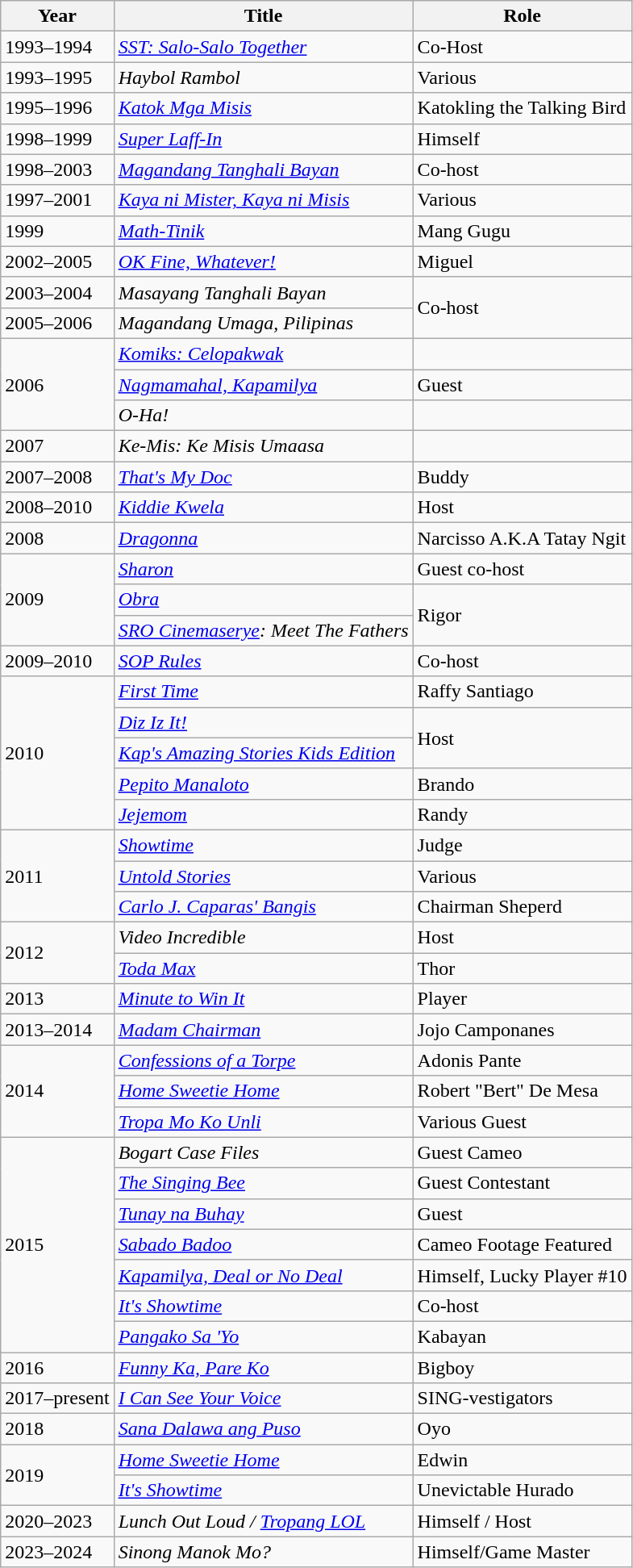<table class="wikitable">
<tr>
<th>Year</th>
<th>Title</th>
<th>Role</th>
</tr>
<tr>
<td>1993–1994</td>
<td><em><a href='#'>SST: Salo-Salo Together</a></em></td>
<td>Co-Host</td>
</tr>
<tr>
<td>1993–1995</td>
<td><em>Haybol Rambol</em></td>
<td>Various</td>
</tr>
<tr>
<td>1995–1996</td>
<td><em><a href='#'>Katok Mga Misis</a></em></td>
<td>Katokling the Talking Bird</td>
</tr>
<tr>
<td>1998–1999</td>
<td><em><a href='#'>Super Laff-In</a></em></td>
<td>Himself</td>
</tr>
<tr>
<td>1998–2003</td>
<td><em><a href='#'>Magandang Tanghali Bayan</a></em></td>
<td>Co-host</td>
</tr>
<tr>
<td>1997–2001</td>
<td><em><a href='#'>Kaya ni Mister, Kaya ni Misis</a></em></td>
<td>Various</td>
</tr>
<tr>
<td>1999</td>
<td><em><a href='#'>Math-Tinik</a></em></td>
<td>Mang Gugu</td>
</tr>
<tr>
<td>2002–2005</td>
<td><em><a href='#'>OK Fine, Whatever!</a></em></td>
<td>Miguel</td>
</tr>
<tr>
<td>2003–2004</td>
<td><em>Masayang Tanghali Bayan</em></td>
<td rowspan="2">Co-host</td>
</tr>
<tr>
<td>2005–2006</td>
<td><em>Magandang Umaga, Pilipinas</em></td>
</tr>
<tr>
<td rowspan="3">2006</td>
<td><em><a href='#'>Komiks: Celopakwak</a></em></td>
<td></td>
</tr>
<tr>
<td><em><a href='#'>Nagmamahal, Kapamilya</a></em></td>
<td>Guest</td>
</tr>
<tr>
<td><em>O-Ha!</em></td>
<td></td>
</tr>
<tr>
<td>2007</td>
<td><em>Ke-Mis: Ke Misis Umaasa</em></td>
<td></td>
</tr>
<tr>
<td>2007–2008</td>
<td><em><a href='#'>That's My Doc</a></em></td>
<td>Buddy</td>
</tr>
<tr>
<td>2008–2010</td>
<td><em><a href='#'>Kiddie Kwela</a></em></td>
<td>Host</td>
</tr>
<tr>
<td>2008</td>
<td><em><a href='#'>Dragonna</a></em></td>
<td>Narcisso A.K.A Tatay Ngit</td>
</tr>
<tr>
<td rowspan="3">2009</td>
<td><em><a href='#'>Sharon</a></em></td>
<td>Guest co-host</td>
</tr>
<tr>
<td><em><a href='#'>Obra</a></em></td>
<td rowspan="2">Rigor</td>
</tr>
<tr>
<td><em><a href='#'>SRO Cinemaserye</a>: Meet The Fathers</em></td>
</tr>
<tr>
<td>2009–2010</td>
<td><em><a href='#'>SOP Rules</a></em></td>
<td>Co-host</td>
</tr>
<tr>
<td rowspan="5">2010</td>
<td><em><a href='#'>First Time</a></em></td>
<td>Raffy Santiago</td>
</tr>
<tr>
<td><em><a href='#'>Diz Iz It!</a></em></td>
<td rowspan="2">Host</td>
</tr>
<tr>
<td><em><a href='#'>Kap's Amazing Stories Kids Edition</a></em></td>
</tr>
<tr>
<td><em><a href='#'>Pepito Manaloto</a></em></td>
<td>Brando</td>
</tr>
<tr>
<td><em><a href='#'>Jejemom</a></em></td>
<td>Randy</td>
</tr>
<tr>
<td rowspan="3">2011</td>
<td><em><a href='#'>Showtime</a></em></td>
<td>Judge</td>
</tr>
<tr>
<td><em><a href='#'>Untold Stories</a></em></td>
<td>Various</td>
</tr>
<tr>
<td><em><a href='#'>Carlo J. Caparas' Bangis</a></em></td>
<td>Chairman Sheperd</td>
</tr>
<tr>
<td rowspan="2">2012</td>
<td><em>Video Incredible</em></td>
<td>Host</td>
</tr>
<tr>
<td><em><a href='#'>Toda Max</a></em></td>
<td>Thor</td>
</tr>
<tr>
<td>2013</td>
<td><em><a href='#'>Minute to Win It</a></em></td>
<td>Player</td>
</tr>
<tr>
<td>2013–2014</td>
<td><em><a href='#'>Madam Chairman</a></em></td>
<td>Jojo Camponanes</td>
</tr>
<tr>
<td rowspan="3">2014</td>
<td><em><a href='#'>Confessions of a Torpe</a></em></td>
<td>Adonis Pante</td>
</tr>
<tr>
<td><em><a href='#'>Home Sweetie Home</a></em></td>
<td>Robert "Bert" De Mesa</td>
</tr>
<tr>
<td><em><a href='#'>Tropa Mo Ko Unli</a></em></td>
<td>Various Guest</td>
</tr>
<tr>
<td rowspan="7">2015</td>
<td><em>Bogart Case Files</em></td>
<td>Guest Cameo</td>
</tr>
<tr>
<td><em><a href='#'>The Singing Bee</a></em></td>
<td>Guest Contestant</td>
</tr>
<tr>
<td><em><a href='#'>Tunay na Buhay</a></em></td>
<td>Guest</td>
</tr>
<tr>
<td><em><a href='#'>Sabado Badoo</a></em></td>
<td>Cameo Footage Featured</td>
</tr>
<tr>
<td><em><a href='#'>Kapamilya, Deal or No Deal</a></em></td>
<td>Himself, Lucky Player #10</td>
</tr>
<tr>
<td><em><a href='#'>It's Showtime</a></em></td>
<td>Co-host</td>
</tr>
<tr>
<td><em><a href='#'>Pangako Sa 'Yo</a></em></td>
<td>Kabayan</td>
</tr>
<tr>
<td>2016</td>
<td><em><a href='#'>Funny Ka, Pare Ko</a></em></td>
<td>Bigboy</td>
</tr>
<tr>
<td>2017–present</td>
<td><em><a href='#'>I Can See Your Voice</a></em></td>
<td>SING-vestigators</td>
</tr>
<tr>
<td>2018</td>
<td><em><a href='#'>Sana Dalawa ang Puso</a></em></td>
<td>Oyo</td>
</tr>
<tr>
<td rowspan="2">2019</td>
<td><em><a href='#'>Home Sweetie Home</a></em></td>
<td>Edwin</td>
</tr>
<tr>
<td><em><a href='#'>It's Showtime</a></em></td>
<td>Unevictable Hurado</td>
</tr>
<tr>
<td>2020–2023</td>
<td><em>Lunch Out Loud / <a href='#'>Tropang LOL</a></em></td>
<td>Himself / Host</td>
</tr>
<tr>
<td>2023–2024</td>
<td><em>Sinong Manok Mo?</em></td>
<td>Himself/Game Master</td>
</tr>
</table>
